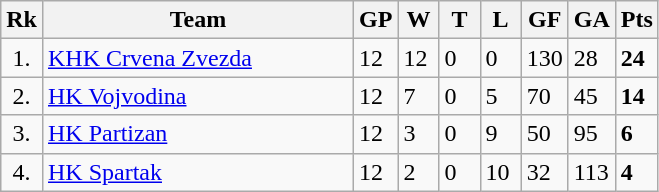<table class="wikitable" style="text-align:left;">
<tr>
<th width=20>Rk</th>
<th width=200>Team</th>
<th width=20 abbr="Games Played">GP</th>
<th width=20 abbr="Won">W</th>
<th width=20 abbr="Tied">T</th>
<th width=20 abbr="Lost">L</th>
<th width=20 abbr="Goals for">GF</th>
<th width=20 abbr="Goals against">GA</th>
<th width=20 abbr="Points">Pts</th>
</tr>
<tr>
<td style="text-align:center;">1.</td>
<td><a href='#'>KHK Crvena Zvezda</a></td>
<td>12</td>
<td>12</td>
<td>0</td>
<td>0</td>
<td>130</td>
<td>28</td>
<td><strong>24</strong></td>
</tr>
<tr>
<td style="text-align:center;">2.</td>
<td><a href='#'>HK Vojvodina</a></td>
<td>12</td>
<td>7</td>
<td>0</td>
<td>5</td>
<td>70</td>
<td>45</td>
<td><strong>14</strong></td>
</tr>
<tr>
<td style="text-align:center;">3.</td>
<td><a href='#'>HK Partizan</a></td>
<td>12</td>
<td>3</td>
<td>0</td>
<td>9</td>
<td>50</td>
<td>95</td>
<td><strong>6</strong></td>
</tr>
<tr>
<td style="text-align:center;">4.</td>
<td><a href='#'>HK Spartak</a></td>
<td>12</td>
<td>2</td>
<td>0</td>
<td>10</td>
<td>32</td>
<td>113</td>
<td><strong>4</strong></td>
</tr>
</table>
